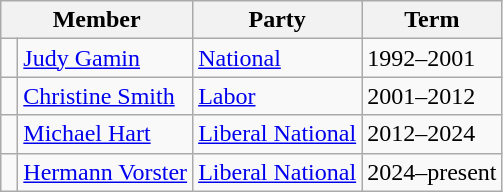<table class="wikitable">
<tr>
<th colspan="2">Member</th>
<th>Party</th>
<th>Term</th>
</tr>
<tr>
<td> </td>
<td><a href='#'>Judy Gamin</a></td>
<td><a href='#'>National</a></td>
<td>1992–2001</td>
</tr>
<tr>
<td> </td>
<td><a href='#'>Christine Smith</a></td>
<td><a href='#'>Labor</a></td>
<td>2001–2012</td>
</tr>
<tr>
<td> </td>
<td><a href='#'>Michael Hart</a></td>
<td><a href='#'>Liberal National</a></td>
<td>2012–2024</td>
</tr>
<tr>
<td> </td>
<td><a href='#'>Hermann Vorster</a></td>
<td><a href='#'>Liberal National</a></td>
<td>2024–present</td>
</tr>
</table>
